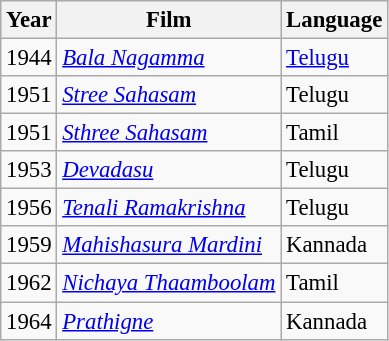<table class="wikitable" style="font-size:95%;">
<tr>
<th>Year</th>
<th>Film</th>
<th>Language</th>
</tr>
<tr>
<td>1944</td>
<td><em><a href='#'>Bala Nagamma</a></em></td>
<td><a href='#'>Telugu</a></td>
</tr>
<tr>
<td>1951</td>
<td><em><a href='#'>Stree Sahasam</a></em></td>
<td>Telugu</td>
</tr>
<tr>
<td>1951</td>
<td><em><a href='#'>Sthree Sahasam</a></em></td>
<td>Tamil</td>
</tr>
<tr>
<td>1953</td>
<td><em><a href='#'>Devadasu</a></em></td>
<td>Telugu</td>
</tr>
<tr>
<td>1956</td>
<td><em><a href='#'>Tenali Ramakrishna</a></em></td>
<td>Telugu</td>
</tr>
<tr>
<td>1959</td>
<td><em><a href='#'>Mahishasura Mardini</a></em></td>
<td>Kannada</td>
</tr>
<tr>
<td>1962</td>
<td><em><a href='#'>Nichaya Thaamboolam</a></em></td>
<td>Tamil</td>
</tr>
<tr>
<td>1964</td>
<td><em><a href='#'>Prathigne</a></em></td>
<td>Kannada</td>
</tr>
</table>
